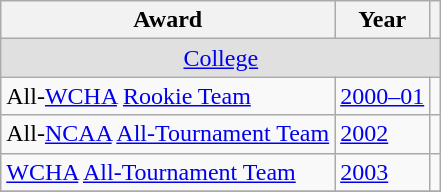<table class="wikitable">
<tr>
<th>Award</th>
<th>Year</th>
<th></th>
</tr>
<tr ALIGN="center" bgcolor="#e0e0e0">
<td colspan="3"><a href='#'>College</a></td>
</tr>
<tr>
<td>All-<a href='#'>WCHA</a> <a href='#'>Rookie Team</a></td>
<td><a href='#'>2000–01</a></td>
<td></td>
</tr>
<tr>
<td>All-<a href='#'>NCAA</a> <a href='#'>All-Tournament Team</a></td>
<td><a href='#'>2002</a></td>
<td></td>
</tr>
<tr>
<td><a href='#'>WCHA</a> <a href='#'>All-Tournament Team</a></td>
<td><a href='#'>2003</a></td>
<td></td>
</tr>
<tr>
</tr>
</table>
